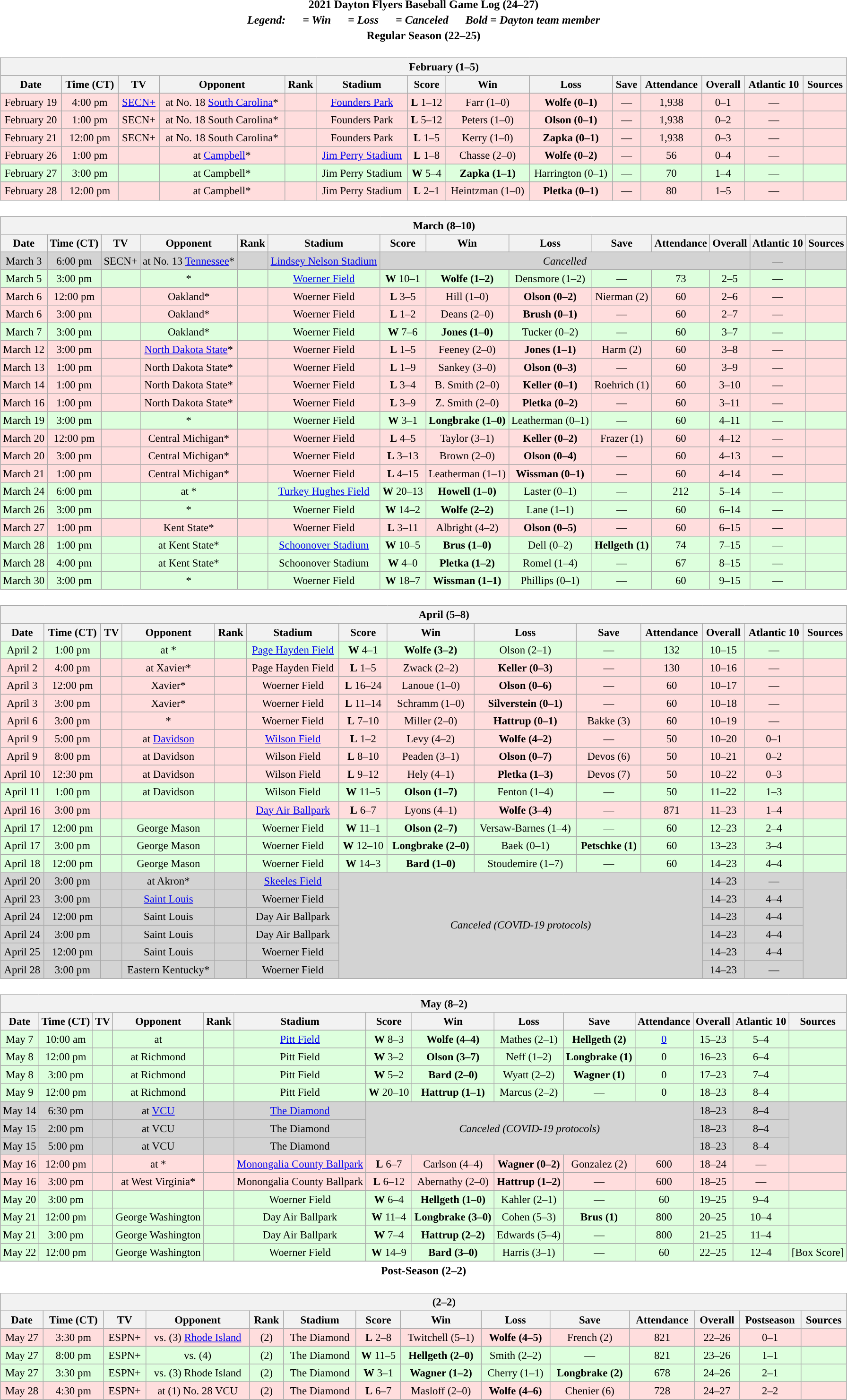<table class="toccolours" width=95% style="clear:both; margin:1.5em auto; text-align:center;">
<tr>
<th colspan=2>2021 Dayton Flyers Baseball Game Log (24–27)</th>
</tr>
<tr>
<th colspan=2><em>Legend:       = Win       = Loss       = Canceled      Bold = Dayton team member</em></th>
</tr>
<tr>
<th colspan=2>Regular Season (22–25)</th>
</tr>
<tr valign="top">
<td><br><table class="wikitable collapsible collapsed" style="margin:auto; width:100%; text-align:center; font-size:95%">
<tr>
<th colspan=14 style="padding-left:4em;">February (1–5)</th>
</tr>
<tr>
<th bgcolor="#DDDDFF">Date</th>
<th bgcolor="#DDDDFF">Time (CT)</th>
<th bgcolor="#DDDDFF">TV</th>
<th bgcolor="#DDDDFF">Opponent</th>
<th bgcolor="#DDDDFF">Rank</th>
<th bgcolor="#DDDDFF">Stadium</th>
<th bgcolor="#DDDDFF">Score</th>
<th bgcolor="#DDDDFF">Win</th>
<th bgcolor="#DDDDFF">Loss</th>
<th bgcolor="#DDDDFF">Save</th>
<th bgcolor="#DDDDFF">Attendance</th>
<th bgcolor="#DDDDFF">Overall</th>
<th bgcolor="#DDDDFF">Atlantic 10</th>
<th bgcolor="#DDDDFF">Sources</th>
</tr>
<tr align="center" bgcolor="ffdddd">
<td>February 19</td>
<td>4:00 pm</td>
<td><a href='#'>SECN+</a></td>
<td>at No. 18 <a href='#'>South Carolina</a>*</td>
<td></td>
<td><a href='#'>Founders Park</a><br></td>
<td><strong>L</strong> 1–12</td>
<td>Farr (1–0)</td>
<td><strong>Wolfe (0–1)</strong></td>
<td>—</td>
<td>1,938</td>
<td>0–1</td>
<td>—</td>
<td><br></td>
</tr>
<tr align="center" bgcolor="ffdddd">
<td>February 20</td>
<td>1:00 pm</td>
<td>SECN+</td>
<td>at No. 18 South Carolina*</td>
<td></td>
<td>Founders Park</td>
<td><strong>L</strong> 5–12</td>
<td>Peters (1–0)</td>
<td><strong>Olson (0–1)</strong></td>
<td>—</td>
<td>1,938</td>
<td>0–2</td>
<td>—</td>
<td><br></td>
</tr>
<tr align="center" bgcolor="ffdddd">
<td>February 21</td>
<td>12:00 pm</td>
<td>SECN+</td>
<td>at No. 18 South Carolina*</td>
<td></td>
<td>Founders Park</td>
<td><strong>L</strong> 1–5</td>
<td>Kerry (1–0)</td>
<td><strong>Zapka (0–1)</strong></td>
<td>—</td>
<td>1,938</td>
<td>0–3</td>
<td>—</td>
<td><br></td>
</tr>
<tr align="center" bgcolor="ffdddd">
<td>February 26</td>
<td>1:00 pm</td>
<td></td>
<td>at <a href='#'>Campbell</a>*</td>
<td></td>
<td><a href='#'>Jim Perry Stadium</a><br></td>
<td><strong>L</strong> 1–8</td>
<td>Chasse (2–0)</td>
<td><strong>Wolfe (0–2)</strong></td>
<td>—</td>
<td>56</td>
<td>0–4</td>
<td>—</td>
<td><br></td>
</tr>
<tr align="center" bgcolor="ddffdd">
<td>February 27</td>
<td>3:00 pm</td>
<td></td>
<td>at Campbell*</td>
<td></td>
<td>Jim Perry Stadium</td>
<td><strong>W</strong> 5–4</td>
<td><strong>Zapka (1–1)</strong></td>
<td>Harrington (0–1)</td>
<td>—</td>
<td>70</td>
<td>1–4</td>
<td>—</td>
<td><br></td>
</tr>
<tr align="center" bgcolor="ffdddd">
<td>February 28</td>
<td>12:00 pm</td>
<td></td>
<td>at Campbell*</td>
<td></td>
<td>Jim Perry Stadium</td>
<td><strong>L</strong> 2–1</td>
<td>Heintzman (1–0)</td>
<td><strong>Pletka (0–1)</strong></td>
<td>—</td>
<td>80</td>
<td>1–5</td>
<td>—</td>
<td><br></td>
</tr>
</table>
</td>
</tr>
<tr>
<td><br><table class="wikitable collapsible collapsed" style="margin:auto; width:100%; text-align:center; font-size:95%">
<tr>
<th colspan=14 style="padding-left:4em;">March (8–10)</th>
</tr>
<tr>
<th bgcolor="#DDDDFF">Date</th>
<th bgcolor="#DDDDFF">Time (CT)</th>
<th bgcolor="#DDDDFF">TV</th>
<th bgcolor="#DDDDFF">Opponent</th>
<th bgcolor="#DDDDFF">Rank</th>
<th bgcolor="#DDDDFF">Stadium</th>
<th bgcolor="#DDDDFF">Score</th>
<th bgcolor="#DDDDFF">Win</th>
<th bgcolor="#DDDDFF">Loss</th>
<th bgcolor="#DDDDFF">Save</th>
<th bgcolor="#DDDDFF">Attendance</th>
<th bgcolor="#DDDDFF">Overall</th>
<th bgcolor="#DDDDFF">Atlantic 10</th>
<th bgcolor="#DDDDFF">Sources</th>
</tr>
<tr align="center" bgcolor="D3D3D3">
<td>March 3</td>
<td>6:00 pm</td>
<td>SECN+</td>
<td>at No. 13 <a href='#'>Tennessee</a>*</td>
<td></td>
<td><a href='#'>Lindsey Nelson Stadium</a><br></td>
<td colspan="6"><em>Cancelled</em></td>
<td>—</td>
<td></td>
</tr>
<tr align="center" bgcolor="ddffdd">
<td>March 5</td>
<td>3:00 pm</td>
<td></td>
<td>*</td>
<td></td>
<td><a href='#'>Woerner Field</a><br></td>
<td><strong>W</strong> 10–1</td>
<td><strong>Wolfe (1–2)</strong></td>
<td>Densmore (1–2)</td>
<td>—</td>
<td>73</td>
<td>2–5</td>
<td>—</td>
<td><br></td>
</tr>
<tr align="center" bgcolor="ffdddd">
<td>March 6</td>
<td>12:00 pm</td>
<td></td>
<td>Oakland*</td>
<td></td>
<td>Woerner Field</td>
<td><strong>L</strong> 3–5 </td>
<td>Hill (1–0)</td>
<td><strong>Olson (0–2)</strong></td>
<td>Nierman (2)</td>
<td>60</td>
<td>2–6</td>
<td>—</td>
<td><br></td>
</tr>
<tr align="center" bgcolor="ffdddd">
<td>March 6</td>
<td>3:00 pm</td>
<td></td>
<td>Oakland*</td>
<td></td>
<td>Woerner Field</td>
<td><strong>L</strong> 1–2 </td>
<td>Deans (2–0)</td>
<td><strong>Brush (0–1)</strong></td>
<td>—</td>
<td>60</td>
<td>2–7</td>
<td>—</td>
<td><br></td>
</tr>
<tr align="center" bgcolor="ddffdd">
<td>March 7</td>
<td>3:00 pm</td>
<td></td>
<td>Oakland*</td>
<td></td>
<td>Woerner Field</td>
<td><strong>W</strong> 7–6</td>
<td><strong>Jones (1–0)</strong></td>
<td>Tucker (0–2)</td>
<td>—</td>
<td>60</td>
<td>3–7</td>
<td>—</td>
<td><br></td>
</tr>
<tr align="center" bgcolor="ffdddd">
<td>March 12</td>
<td>3:00 pm</td>
<td></td>
<td><a href='#'>North Dakota State</a>*</td>
<td></td>
<td>Woerner Field</td>
<td><strong>L</strong> 1–5</td>
<td>Feeney (2–0)</td>
<td><strong>Jones (1–1)</strong></td>
<td>Harm (2)</td>
<td>60</td>
<td>3–8</td>
<td>—</td>
<td><br></td>
</tr>
<tr align="center" bgcolor="ffdddd">
<td>March 13</td>
<td>1:00 pm</td>
<td></td>
<td>North Dakota State*</td>
<td></td>
<td>Woerner Field</td>
<td><strong>L</strong> 1–9</td>
<td>Sankey (3–0)</td>
<td><strong>Olson (0–3)</strong></td>
<td>—</td>
<td>60</td>
<td>3–9</td>
<td>—</td>
<td><br></td>
</tr>
<tr align="center" bgcolor="ffdddd">
<td>March 14</td>
<td>1:00 pm</td>
<td></td>
<td>North Dakota State*</td>
<td></td>
<td>Woerner Field</td>
<td><strong>L</strong> 3–4</td>
<td>B. Smith (2–0)</td>
<td><strong>Keller (0–1)</strong></td>
<td>Roehrich (1)</td>
<td>60</td>
<td>3–10</td>
<td>—</td>
<td><br></td>
</tr>
<tr align="center" bgcolor="ffdddd">
<td>March 16</td>
<td>1:00 pm</td>
<td></td>
<td>North Dakota State*</td>
<td></td>
<td>Woerner Field</td>
<td><strong>L</strong> 3–9</td>
<td>Z. Smith (2–0)</td>
<td><strong>Pletka (0–2)</strong></td>
<td>—</td>
<td>60</td>
<td>3–11</td>
<td>—</td>
<td><br></td>
</tr>
<tr align="center" bgcolor="ddffdd">
<td>March 19</td>
<td>3:00 pm</td>
<td></td>
<td>*</td>
<td></td>
<td>Woerner Field</td>
<td><strong>W</strong> 3–1</td>
<td><strong>Longbrake (1–0)</strong></td>
<td>Leatherman (0–1)</td>
<td>—</td>
<td>60</td>
<td>4–11</td>
<td>—</td>
<td><br></td>
</tr>
<tr align="center" bgcolor="ffdddd">
<td>March 20</td>
<td>12:00 pm</td>
<td></td>
<td>Central Michigan*</td>
<td></td>
<td>Woerner Field</td>
<td><strong>L</strong> 4–5</td>
<td>Taylor (3–1)</td>
<td><strong>Keller (0–2)</strong></td>
<td>Frazer (1)</td>
<td>60</td>
<td>4–12</td>
<td>—</td>
<td><br></td>
</tr>
<tr align="center" bgcolor="ffdddd">
<td>March 20</td>
<td>3:00 pm</td>
<td></td>
<td>Central Michigan*</td>
<td></td>
<td>Woerner Field</td>
<td><strong>L</strong> 3–13 </td>
<td>Brown (2–0)</td>
<td><strong>Olson (0–4)</strong></td>
<td>—</td>
<td>60</td>
<td>4–13</td>
<td>—</td>
<td><br></td>
</tr>
<tr align="center" bgcolor="ffdddd">
<td>March 21</td>
<td>1:00 pm</td>
<td></td>
<td>Central Michigan*</td>
<td></td>
<td>Woerner Field</td>
<td><strong>L</strong> 4–15</td>
<td>Leatherman (1–1)</td>
<td><strong>Wissman (0–1)</strong></td>
<td>—</td>
<td>60</td>
<td>4–14</td>
<td>—</td>
<td><br></td>
</tr>
<tr align="center" bgcolor="ddffdd">
<td>March 24</td>
<td>6:00 pm</td>
<td></td>
<td>at *</td>
<td></td>
<td><a href='#'>Turkey Hughes Field</a><br></td>
<td><strong>W</strong> 20–13</td>
<td><strong>Howell (1–0)</strong></td>
<td>Laster (0–1)</td>
<td>—</td>
<td>212</td>
<td>5–14</td>
<td>—</td>
<td><br></td>
</tr>
<tr align="center" bgcolor="ddffdd">
<td>March 26</td>
<td>3:00 pm</td>
<td></td>
<td>*</td>
<td></td>
<td>Woerner Field</td>
<td><strong>W</strong> 14–2</td>
<td><strong>Wolfe (2–2)</strong></td>
<td>Lane (1–1)</td>
<td>—</td>
<td>60</td>
<td>6–14</td>
<td>—</td>
<td><br></td>
</tr>
<tr align="center" bgcolor="ffdddd">
<td>March 27</td>
<td>1:00 pm</td>
<td></td>
<td>Kent State*</td>
<td></td>
<td>Woerner Field</td>
<td><strong>L</strong> 3–11</td>
<td>Albright (4–2)</td>
<td><strong>Olson (0–5)</strong></td>
<td>—</td>
<td>60</td>
<td>6–15</td>
<td>—</td>
<td><br></td>
</tr>
<tr align="center" bgcolor="ddffdd">
<td>March 28</td>
<td>1:00 pm</td>
<td></td>
<td>at Kent State*</td>
<td></td>
<td><a href='#'>Schoonover Stadium</a><br></td>
<td><strong>W</strong> 10–5 </td>
<td><strong>Brus (1–0)</strong></td>
<td>Dell (0–2)</td>
<td><strong>Hellgeth (1)</strong></td>
<td>74</td>
<td>7–15</td>
<td>—</td>
<td><br></td>
</tr>
<tr align="center" bgcolor="ddffdd">
<td>March 28</td>
<td>4:00 pm</td>
<td></td>
<td>at Kent State*</td>
<td></td>
<td>Schoonover Stadium</td>
<td><strong>W</strong> 4–0 </td>
<td><strong>Pletka (1–2)</strong></td>
<td>Romel (1–4)</td>
<td>—</td>
<td>67</td>
<td>8–15</td>
<td>—</td>
<td><br></td>
</tr>
<tr align="center" bgcolor="ddffdd">
<td>March 30</td>
<td>3:00 pm</td>
<td></td>
<td>*</td>
<td></td>
<td>Woerner Field</td>
<td><strong>W</strong> 18–7</td>
<td><strong>Wissman (1–1)</strong></td>
<td>Phillips (0–1)</td>
<td>—</td>
<td>60</td>
<td>9–15</td>
<td>—</td>
<td><br></td>
</tr>
</table>
</td>
</tr>
<tr>
<td><br><table class="wikitable collapsible collapsed" style="margin:auto; width:100%; text-align:center; font-size:95%">
<tr>
<th colspan=14 style="padding-left:4em;">April (5–8)</th>
</tr>
<tr>
<th bgcolor="#DDDDFF">Date</th>
<th bgcolor="#DDDDFF">Time (CT)</th>
<th bgcolor="#DDDDFF">TV</th>
<th bgcolor="#DDDDFF">Opponent</th>
<th bgcolor="#DDDDFF">Rank</th>
<th bgcolor="#DDDDFF">Stadium</th>
<th bgcolor="#DDDDFF">Score</th>
<th bgcolor="#DDDDFF">Win</th>
<th bgcolor="#DDDDFF">Loss</th>
<th bgcolor="#DDDDFF">Save</th>
<th bgcolor="#DDDDFF">Attendance</th>
<th bgcolor="#DDDDFF">Overall</th>
<th bgcolor="#DDDDFF">Atlantic 10</th>
<th bgcolor="#DDDDFF">Sources</th>
</tr>
<tr align="center" bgcolor="ddffdd">
<td>April 2</td>
<td>1:00 pm</td>
<td></td>
<td>at *</td>
<td></td>
<td><a href='#'>Page Hayden Field</a><br></td>
<td><strong>W</strong> 4–1</td>
<td><strong>Wolfe (3–2)</strong></td>
<td>Olson (2–1)</td>
<td>—</td>
<td>132</td>
<td>10–15</td>
<td>—</td>
<td><br></td>
</tr>
<tr align="center" bgcolor="ffdddd">
<td>April 2</td>
<td>4:00 pm</td>
<td></td>
<td>at Xavier*</td>
<td></td>
<td>Page Hayden Field</td>
<td><strong>L</strong> 1–5</td>
<td>Zwack (2–2)</td>
<td><strong>Keller (0–3)</strong></td>
<td>—</td>
<td>130</td>
<td>10–16</td>
<td>—</td>
<td><br></td>
</tr>
<tr align="center" bgcolor="ffdddd">
<td>April 3</td>
<td>12:00 pm</td>
<td></td>
<td>Xavier*</td>
<td></td>
<td>Woerner Field</td>
<td><strong>L</strong> 16–24</td>
<td>Lanoue (1–0)</td>
<td><strong>Olson (0–6)</strong></td>
<td>—</td>
<td>60</td>
<td>10–17</td>
<td>—</td>
<td><br></td>
</tr>
<tr align="center" bgcolor="ffdddd">
<td>April 3</td>
<td>3:00 pm</td>
<td></td>
<td>Xavier*</td>
<td></td>
<td>Woerner Field</td>
<td><strong>L</strong> 11–14</td>
<td>Schramm (1–0)</td>
<td><strong>Silverstein (0–1)</strong></td>
<td>—</td>
<td>60</td>
<td>10–18</td>
<td>—</td>
<td><br></td>
</tr>
<tr align="center" bgcolor="ffdddd">
<td>April 6</td>
<td>3:00 pm</td>
<td></td>
<td>*</td>
<td></td>
<td>Woerner Field</td>
<td><strong>L</strong> 7–10</td>
<td>Miller (2–0)</td>
<td><strong>Hattrup (0–1)</strong></td>
<td>Bakke (3)</td>
<td>60</td>
<td>10–19</td>
<td>—</td>
<td><br></td>
</tr>
<tr align="center" bgcolor="ffdddd">
<td>April 9</td>
<td>5:00 pm</td>
<td></td>
<td>at <a href='#'>Davidson</a></td>
<td></td>
<td><a href='#'>Wilson Field</a><br></td>
<td><strong>L</strong> 1–2 </td>
<td>Levy (4–2)</td>
<td><strong>Wolfe (4–2)</strong></td>
<td>—</td>
<td>50</td>
<td>10–20</td>
<td>0–1</td>
<td><br></td>
</tr>
<tr align="center" bgcolor="ffdddd">
<td>April 9</td>
<td>8:00 pm</td>
<td></td>
<td>at Davidson</td>
<td></td>
<td>Wilson Field</td>
<td><strong>L</strong> 8–10</td>
<td>Peaden (3–1)</td>
<td><strong>Olson (0–7)</strong></td>
<td>Devos (6)</td>
<td>50</td>
<td>10–21</td>
<td>0–2</td>
<td><br></td>
</tr>
<tr align="center" bgcolor="ffdddd">
<td>April 10</td>
<td>12:30 pm</td>
<td></td>
<td>at Davidson</td>
<td></td>
<td>Wilson Field</td>
<td><strong>L</strong> 9–12</td>
<td>Hely (4–1)</td>
<td><strong>Pletka (1–3)</strong></td>
<td>Devos (7)</td>
<td>50</td>
<td>10–22</td>
<td>0–3</td>
<td><br></td>
</tr>
<tr align="center" bgcolor="ddffdd">
<td>April 11</td>
<td>1:00 pm</td>
<td></td>
<td>at Davidson</td>
<td></td>
<td>Wilson Field</td>
<td><strong>W</strong> 11–5</td>
<td><strong>Olson (1–7)</strong></td>
<td>Fenton (1–4)</td>
<td>—</td>
<td>50</td>
<td>11–22</td>
<td>1–3</td>
<td><br></td>
</tr>
<tr align="center" bgcolor="ffdddd">
<td>April 16</td>
<td>3:00 pm</td>
<td></td>
<td></td>
<td></td>
<td><a href='#'>Day Air Ballpark</a><br></td>
<td><strong>L</strong> 6–7</td>
<td>Lyons (4–1)</td>
<td><strong>Wolfe (3–4)</strong></td>
<td>—</td>
<td>871</td>
<td>11–23</td>
<td>1–4</td>
<td><br></td>
</tr>
<tr align="center" bgcolor="ddffdd">
<td>April 17</td>
<td>12:00 pm</td>
<td></td>
<td>George Mason</td>
<td></td>
<td>Woerner Field</td>
<td><strong>W</strong> 11–1 </td>
<td><strong>Olson (2–7)</strong></td>
<td>Versaw-Barnes (1–4)</td>
<td>—</td>
<td>60</td>
<td>12–23</td>
<td>2–4</td>
<td><br></td>
</tr>
<tr align="center" bgcolor="ddffdd">
<td>April 17</td>
<td>3:00 pm</td>
<td></td>
<td>George Mason</td>
<td></td>
<td>Woerner Field</td>
<td><strong>W</strong> 12–10 </td>
<td><strong>Longbrake (2–0)</strong></td>
<td>Baek (0–1)</td>
<td><strong>Petschke (1)</strong></td>
<td>60</td>
<td>13–23</td>
<td>3–4</td>
<td><br></td>
</tr>
<tr align="center" bgcolor="ddffdd">
<td>April 18</td>
<td>12:00 pm</td>
<td></td>
<td>George Mason</td>
<td></td>
<td>Woerner Field</td>
<td><strong>W</strong> 14–3 </td>
<td><strong>Bard (1–0)</strong></td>
<td>Stoudemire (1–7)</td>
<td>—</td>
<td>60</td>
<td>14–23</td>
<td>4–4</td>
<td><br></td>
</tr>
<tr align="center" bgcolor="D3D3D3">
<td>April 20</td>
<td>3:00 pm</td>
<td></td>
<td>at Akron*</td>
<td></td>
<td><a href='#'>Skeeles Field</a><br></td>
<td rowspan="6" colspan="5"><em>Canceled (COVID-19 protocols)</em></td>
<td>14–23</td>
<td>—</td>
<td rowspan="6"></td>
</tr>
<tr align="center" bgcolor="D3D3D3">
<td>April 23</td>
<td>3:00 pm</td>
<td></td>
<td><a href='#'>Saint Louis</a></td>
<td></td>
<td>Woerner Field</td>
<td>14–23</td>
<td>4–4</td>
</tr>
<tr align="center" bgcolor="D3D3D3">
<td>April 24</td>
<td>12:00 pm</td>
<td></td>
<td>Saint Louis</td>
<td></td>
<td>Day Air Ballpark</td>
<td>14–23</td>
<td>4–4</td>
</tr>
<tr align="center" bgcolor="D3D3D3">
<td>April 24</td>
<td>3:00 pm</td>
<td></td>
<td>Saint Louis</td>
<td></td>
<td>Day Air Ballpark</td>
<td>14–23</td>
<td>4–4</td>
</tr>
<tr align="center" bgcolor="D3D3D3">
<td>April 25</td>
<td>12:00 pm</td>
<td></td>
<td>Saint Louis</td>
<td></td>
<td>Woerner Field</td>
<td>14–23</td>
<td>4–4</td>
</tr>
<tr align="center" bgcolor="D3D3D3">
<td>April 28</td>
<td>3:00 pm</td>
<td></td>
<td>Eastern Kentucky*</td>
<td></td>
<td>Woerner Field</td>
<td>14–23</td>
<td>—</td>
</tr>
<tr>
</tr>
</table>
</td>
</tr>
<tr>
<td><br><table class="wikitable collapsible collapsed" style="margin:auto; width:100%; text-align:center; font-size:95%">
<tr>
<th colspan=14 style="padding-left:4em;">May (8–2)</th>
</tr>
<tr>
<th bgcolor="#DDDDFF">Date</th>
<th bgcolor="#DDDDFF">Time (CT)</th>
<th bgcolor="#DDDDFF">TV</th>
<th bgcolor="#DDDDFF">Opponent</th>
<th bgcolor="#DDDDFF">Rank</th>
<th bgcolor="#DDDDFF">Stadium</th>
<th bgcolor="#DDDDFF">Score</th>
<th bgcolor="#DDDDFF">Win</th>
<th bgcolor="#DDDDFF">Loss</th>
<th bgcolor="#DDDDFF">Save</th>
<th bgcolor="#DDDDFF">Attendance</th>
<th bgcolor="#DDDDFF">Overall</th>
<th bgcolor="#DDDDFF">Atlantic 10</th>
<th bgcolor="#DDDDFF">Sources</th>
</tr>
<tr align="center" bgcolor="ddffdd">
<td>May 7</td>
<td>10:00 am</td>
<td></td>
<td>at </td>
<td></td>
<td><a href='#'>Pitt Field</a><br></td>
<td><strong>W</strong> 8–3</td>
<td><strong>Wolfe (4–4)</strong></td>
<td>Mathes (2–1)</td>
<td><strong>Hellgeth (2)</strong></td>
<td><a href='#'>0</a></td>
<td>15–23</td>
<td>5–4</td>
<td><br></td>
</tr>
<tr align="center" bgcolor="ddffdd">
<td>May 8</td>
<td>12:00 pm</td>
<td></td>
<td>at Richmond</td>
<td></td>
<td>Pitt Field</td>
<td><strong>W</strong> 3–2</td>
<td><strong>Olson (3–7)</strong></td>
<td>Neff (1–2)</td>
<td><strong>Longbrake (1)</strong></td>
<td>0</td>
<td>16–23</td>
<td>6–4</td>
<td><br></td>
</tr>
<tr align="center" bgcolor="ddffdd">
<td>May 8</td>
<td>3:00 pm</td>
<td></td>
<td>at Richmond</td>
<td></td>
<td>Pitt Field</td>
<td><strong>W</strong> 5–2</td>
<td><strong>Bard (2–0)</strong></td>
<td>Wyatt (2–2)</td>
<td><strong>Wagner (1)</strong></td>
<td>0</td>
<td>17–23</td>
<td>7–4</td>
<td><br></td>
</tr>
<tr align="center" bgcolor="ddffdd">
<td>May 9</td>
<td>12:00 pm</td>
<td></td>
<td>at Richmond</td>
<td></td>
<td>Pitt Field</td>
<td><strong>W</strong> 20–10</td>
<td><strong>Hattrup (1–1)</strong></td>
<td>Marcus (2–2)</td>
<td>—</td>
<td>0</td>
<td>18–23</td>
<td>8–4</td>
<td><br></td>
</tr>
<tr align="center" bgcolor="D3D3D3">
<td>May 14</td>
<td>6:30 pm</td>
<td></td>
<td>at <a href='#'>VCU</a></td>
<td></td>
<td><a href='#'>The Diamond</a><br></td>
<td rowspan="3" colspan="5"><em>Canceled (COVID-19 protocols)</em></td>
<td>18–23</td>
<td>8–4</td>
<td rowspan="3"></td>
</tr>
<tr align="center" bgcolor="D3D3D3">
<td>May 15</td>
<td>2:00 pm</td>
<td></td>
<td>at VCU</td>
<td></td>
<td>The Diamond</td>
<td>18–23</td>
<td>8–4</td>
</tr>
<tr align="center" bgcolor="D3D3D3">
<td>May 15</td>
<td>5:00 pm</td>
<td></td>
<td>at VCU</td>
<td></td>
<td>The Diamond</td>
<td>18–23</td>
<td>8–4</td>
</tr>
<tr align="center" bgcolor="ffdddd">
<td>May 16</td>
<td>12:00 pm</td>
<td></td>
<td>at *</td>
<td></td>
<td><a href='#'>Monongalia County Ballpark</a><br></td>
<td><strong>L</strong> 6–7 </td>
<td>Carlson (4–4)</td>
<td><strong>Wagner (0–2)</strong></td>
<td>Gonzalez (2)</td>
<td>600</td>
<td>18–24</td>
<td>—</td>
<td><br></td>
</tr>
<tr align="center" bgcolor="ffdddd">
<td>May 16</td>
<td>3:00 pm</td>
<td></td>
<td>at West Virginia*</td>
<td></td>
<td>Monongalia County Ballpark</td>
<td><strong>L</strong> 6–12 </td>
<td>Abernathy (2–0)</td>
<td><strong>Hattrup (1–2)</strong></td>
<td>—</td>
<td>600</td>
<td>18–25</td>
<td>—</td>
<td><br></td>
</tr>
<tr align="center" bgcolor="ddffdd">
<td>May 20</td>
<td>3:00 pm</td>
<td></td>
<td></td>
<td></td>
<td>Woerner Field</td>
<td><strong>W</strong> 6–4</td>
<td><strong>Hellgeth (1–0)</strong></td>
<td>Kahler (2–1)</td>
<td>—</td>
<td>60</td>
<td>19–25</td>
<td>9–4</td>
<td><br></td>
</tr>
<tr align="center" bgcolor="ddffdd">
<td>May 21</td>
<td>12:00 pm</td>
<td></td>
<td>George Washington</td>
<td></td>
<td>Day Air Ballpark</td>
<td><strong>W</strong> 11–4</td>
<td><strong>Longbrake (3–0)</strong></td>
<td>Cohen (5–3)</td>
<td><strong>Brus (1)</strong></td>
<td>800</td>
<td>20–25</td>
<td>10–4</td>
<td><br></td>
</tr>
<tr align="center" bgcolor="ddffdd">
<td>May 21</td>
<td>3:00 pm</td>
<td></td>
<td>George Washington</td>
<td></td>
<td>Day Air Ballpark</td>
<td><strong>W</strong> 7–4</td>
<td><strong>Hattrup (2–2)</strong></td>
<td>Edwards (5–4)</td>
<td>—</td>
<td>800</td>
<td>21–25</td>
<td>11–4</td>
<td><br></td>
</tr>
<tr align="center" bgcolor="ddffdd">
<td>May 22</td>
<td>12:00 pm</td>
<td></td>
<td>George Washington</td>
<td></td>
<td>Woerner Field</td>
<td><strong>W</strong> 14–9</td>
<td><strong>Bard (3–0)</strong></td>
<td>Harris (3–1)</td>
<td>—</td>
<td>60</td>
<td>22–25</td>
<td>12–4</td>
<td>[Box Score]<br></td>
</tr>
<tr align="center">
</tr>
</table>
</td>
</tr>
<tr>
<th colspan=2>Post-Season (2–2)</th>
</tr>
<tr>
<td><br><table class="wikitable collapsible collapsed" style="margin:auto; width:100%; text-align:center; font-size:95%">
<tr>
<th colspan=14 style="padding-left:4em;"> (2–2)</th>
</tr>
<tr>
<th bgcolor="#DDDDFF">Date</th>
<th bgcolor="#DDDDFF">Time (CT)</th>
<th bgcolor="#DDDDFF">TV</th>
<th bgcolor="#DDDDFF">Opponent</th>
<th bgcolor="#DDDDFF">Rank</th>
<th bgcolor="#DDDDFF">Stadium</th>
<th bgcolor="#DDDDFF">Score</th>
<th bgcolor="#DDDDFF">Win</th>
<th bgcolor="#DDDDFF">Loss</th>
<th bgcolor="#DDDDFF">Save</th>
<th bgcolor="#DDDDFF">Attendance</th>
<th bgcolor="#DDDDFF">Overall</th>
<th bgcolor="#DDDDFF">Postseason</th>
<th bgcolor="#DDDDFF">Sources</th>
</tr>
<tr align="center" bgcolor="ffdddd">
<td>May 27</td>
<td>3:30 pm</td>
<td>ESPN+</td>
<td>vs. (3) <a href='#'>Rhode Island</a><br></td>
<td>(2)</td>
<td>The Diamond</td>
<td><strong>L</strong> 2–8</td>
<td>Twitchell (5–1)</td>
<td><strong>Wolfe (4–5)</strong></td>
<td>French (2)</td>
<td>821</td>
<td>22–26</td>
<td>0–1</td>
<td><br></td>
</tr>
<tr align="center" bgcolor="ddffdd">
<td>May 27</td>
<td>8:00 pm</td>
<td>ESPN+</td>
<td>vs. (4) <br></td>
<td>(2)</td>
<td>The Diamond</td>
<td><strong>W</strong> 11–5</td>
<td><strong>Hellgeth (2–0)</strong></td>
<td>Smith (2–2)</td>
<td>—</td>
<td>821</td>
<td>23–26</td>
<td>1–1</td>
<td><br></td>
</tr>
<tr align="center" bgcolor="ddffdd">
<td>May 27</td>
<td>3:30 pm</td>
<td>ESPN+</td>
<td>vs. (3) Rhode Island<br></td>
<td>(2)</td>
<td>The Diamond</td>
<td><strong>W</strong> 3–1</td>
<td><strong>Wagner (1–2)</strong></td>
<td>Cherry (1–1)</td>
<td><strong>Longbrake (2)</strong></td>
<td>678</td>
<td>24–26</td>
<td>2–1</td>
<td><br></td>
</tr>
<tr align="center" bgcolor="ffdddd">
<td>May 28</td>
<td>4:30 pm</td>
<td>ESPN+</td>
<td>at (1) No. 28 VCU<br></td>
<td>(2)</td>
<td>The Diamond</td>
<td><strong>L</strong> 6–7</td>
<td>Masloff (2–0)</td>
<td><strong>Wolfe (4–6)</strong></td>
<td>Chenier (6)</td>
<td>728</td>
<td>24–27</td>
<td>2–2</td>
<td><br></td>
</tr>
<tr>
</tr>
</table>
</td>
</tr>
</table>
